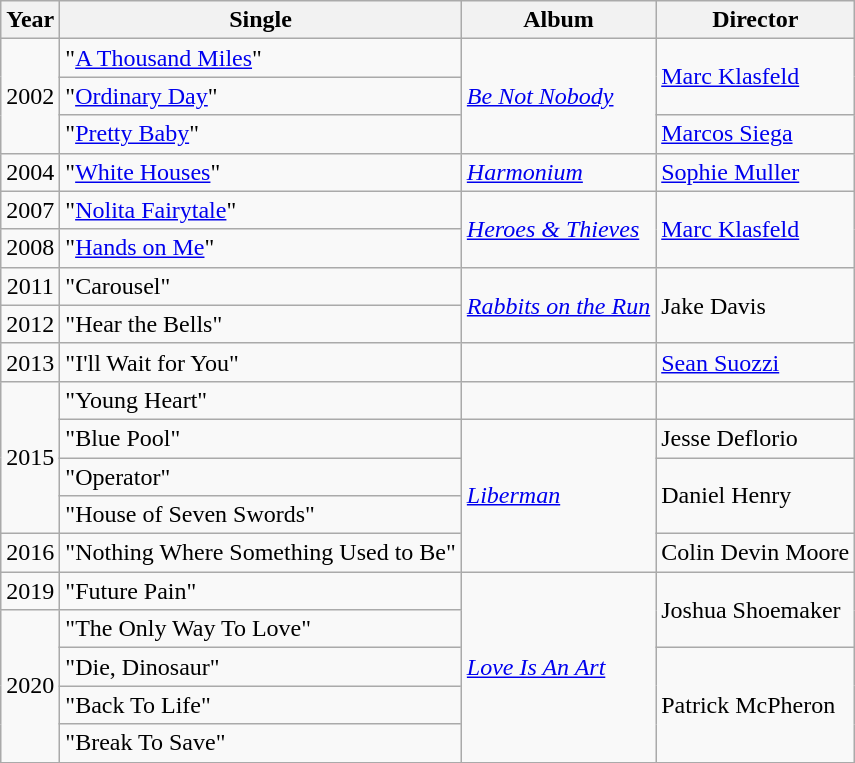<table class="wikitable">
<tr>
<th align="left">Year</th>
<th align="left">Single</th>
<th align="left">Album</th>
<th align="left">Director</th>
</tr>
<tr>
<td style="text-align:center;" rowspan="3">2002</td>
<td align="left">"<a href='#'>A Thousand Miles</a>"</td>
<td style="text-align:left;" rowspan="3"><em><a href='#'>Be Not Nobody</a></em></td>
<td style="text-align:left;" rowspan="2"><a href='#'>Marc Klasfeld</a></td>
</tr>
<tr>
<td align="left">"<a href='#'>Ordinary Day</a>"</td>
</tr>
<tr>
<td align="left">"<a href='#'>Pretty Baby</a>"</td>
<td align="left"><a href='#'>Marcos Siega</a></td>
</tr>
<tr>
<td style="text-align:center;">2004</td>
<td align="left">"<a href='#'>White Houses</a>"</td>
<td align="left"><em><a href='#'>Harmonium</a></em></td>
<td align="left"><a href='#'>Sophie Muller</a></td>
</tr>
<tr>
<td style="text-align:center;">2007</td>
<td align="left">"<a href='#'>Nolita Fairytale</a>"</td>
<td style="text-align:left;" rowspan="2"><em><a href='#'>Heroes & Thieves</a></em></td>
<td style="text-align:left;" rowspan="2"><a href='#'>Marc Klasfeld</a></td>
</tr>
<tr>
<td style="text-align:center;">2008</td>
<td align="left">"<a href='#'>Hands on Me</a>"</td>
</tr>
<tr>
<td style="text-align:center;">2011</td>
<td align="left">"Carousel"</td>
<td style="text-align:left;" rowspan="2"><em><a href='#'>Rabbits on the Run</a></em></td>
<td style="text-align:left;" rowspan="2">Jake Davis</td>
</tr>
<tr>
<td style="text-align:center;">2012</td>
<td align="left">"Hear the Bells"</td>
</tr>
<tr>
<td style="text-align:center;">2013</td>
<td align="left">"I'll Wait for You"</td>
<td align="left"></td>
<td align="left"><a href='#'>Sean Suozzi</a></td>
</tr>
<tr>
<td style="text-align:center;" rowspan="4">2015</td>
<td align="left">"Young Heart"</td>
<td align="left"></td>
<td align="left"></td>
</tr>
<tr>
<td align="left">"Blue Pool"</td>
<td rowspan="4" style="text-align:left;"><em><a href='#'>Liberman</a></em></td>
<td align="left">Jesse Deflorio</td>
</tr>
<tr>
<td align="left">"Operator"</td>
<td style="text-align:left;" rowspan="2">Daniel Henry</td>
</tr>
<tr>
<td align="left">"House of Seven Swords"</td>
</tr>
<tr>
<td>2016</td>
<td>"Nothing Where Something Used to Be"</td>
<td>Colin Devin Moore</td>
</tr>
<tr>
<td>2019</td>
<td>"Future Pain"</td>
<td rowspan="5"><em><a href='#'>Love Is An Art</a></em></td>
<td rowspan="2">Joshua Shoemaker</td>
</tr>
<tr>
<td rowspan="4">2020</td>
<td>"The Only Way To Love"</td>
</tr>
<tr>
<td>"Die, Dinosaur"</td>
<td rowspan="3">Patrick McPheron</td>
</tr>
<tr>
<td>"Back To Life"</td>
</tr>
<tr>
<td>"Break To Save"</td>
</tr>
<tr>
</tr>
</table>
